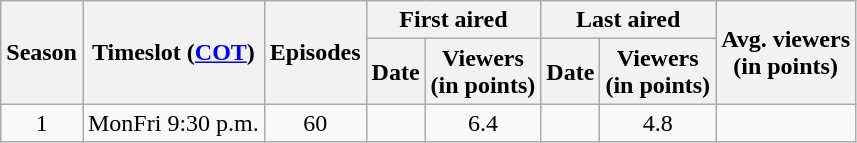<table class="wikitable" style="text-align: center">
<tr>
<th scope="col" rowspan="2">Season</th>
<th scope="col" rowspan="2">Timeslot (<a href='#'>COT</a>)</th>
<th scope="col" rowspan="2">Episodes</th>
<th scope="col" colspan="2">First aired</th>
<th scope="col" colspan="2">Last aired</th>
<th scope="col" rowspan="2">Avg. viewers<br>(in points)</th>
</tr>
<tr>
<th scope="col">Date</th>
<th scope="col">Viewers<br>(in points)</th>
<th scope="col">Date</th>
<th scope="col">Viewers<br>(in points)</th>
</tr>
<tr>
<td rowspan="1">1</td>
<td rowspan="2">MonFri 9:30 p.m.</td>
<td>60</td>
<td></td>
<td>6.4</td>
<td></td>
<td>4.8</td>
<td>  </td>
</tr>
</table>
